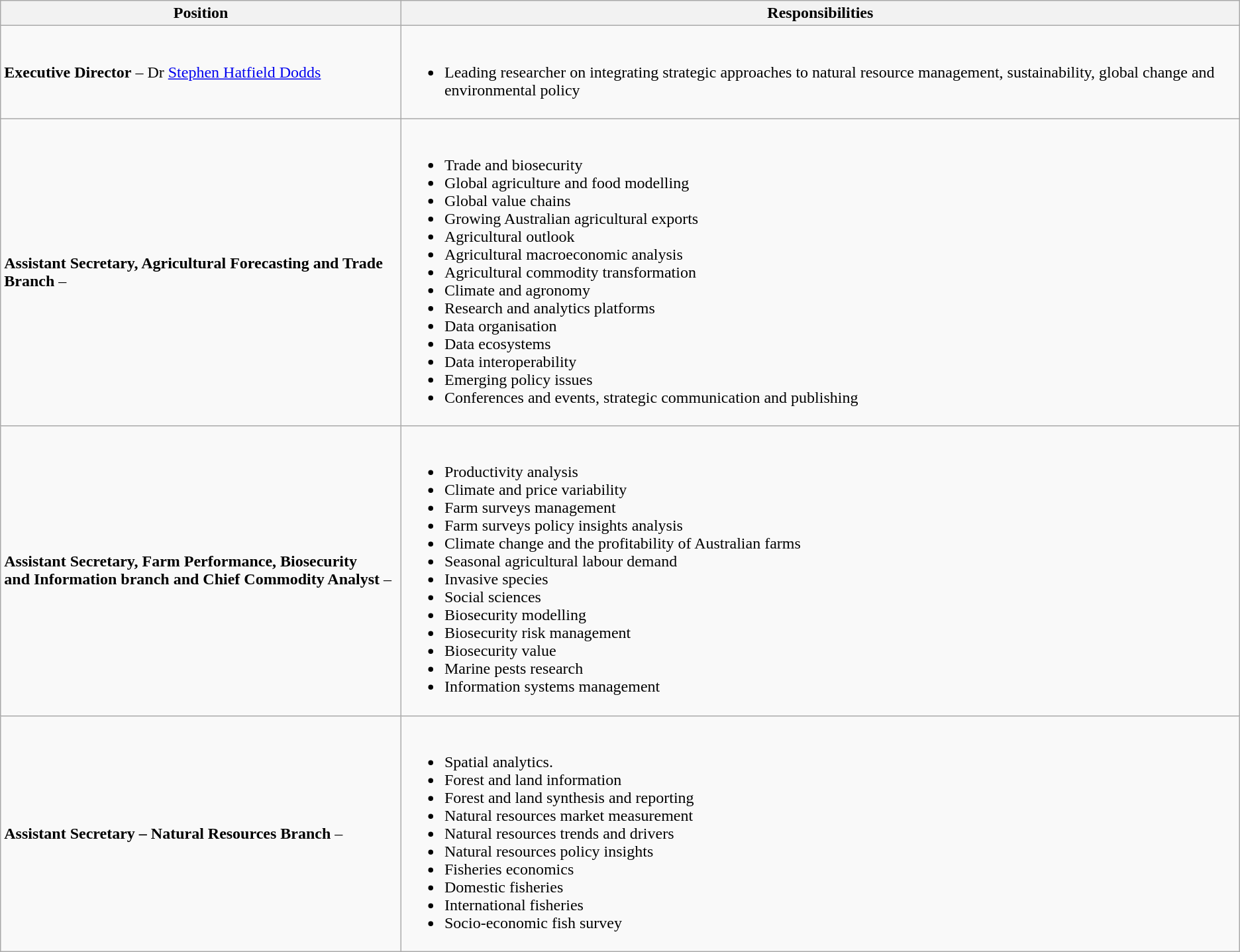<table class="wikitable">
<tr>
<th>Position</th>
<th>Responsibilities</th>
</tr>
<tr>
<td><strong>Executive Director</strong> – Dr <a href='#'>Stephen Hatfield Dodds</a></td>
<td><br><ul><li>Leading researcher on integrating strategic approaches to natural resource management, sustainability, global change and environmental policy</li></ul></td>
</tr>
<tr>
<td><strong>Assistant Secretary, Agricultural Forecasting and Trade Branch</strong> – </td>
<td><br><ul><li>Trade and biosecurity</li><li>Global agriculture and food modelling</li><li>Global value chains</li><li>Growing Australian agricultural exports</li><li>Agricultural outlook</li><li>Agricultural macroeconomic analysis</li><li>Agricultural commodity transformation</li><li>Climate and agronomy</li><li>Research and analytics platforms</li><li>Data organisation</li><li>Data ecosystems</li><li>Data interoperability</li><li>Emerging policy issues</li><li>Conferences and events, strategic communication and publishing</li></ul></td>
</tr>
<tr>
<td><strong>Assistant Secretary, Farm Performance, Biosecurity</strong><br><strong>and Information branch and Chief Commodity Analyst</strong> – </td>
<td><br><ul><li>Productivity analysis</li><li>Climate and price variability</li><li>Farm surveys management</li><li>Farm surveys policy insights analysis</li><li>Climate change and the profitability of Australian farms</li><li>Seasonal agricultural labour demand</li><li>Invasive species</li><li>Social sciences</li><li>Biosecurity modelling</li><li>Biosecurity risk management</li><li>Biosecurity value</li><li>Marine pests research</li><li>Information systems management</li></ul></td>
</tr>
<tr>
<td><strong>Assistant Secretary – Natural Resources Branch</strong> – </td>
<td><br><ul><li>Spatial analytics.</li><li>Forest and land information</li><li>Forest and land synthesis and reporting</li><li>Natural resources market measurement</li><li>Natural resources trends and drivers</li><li>Natural resources policy insights</li><li>Fisheries economics</li><li>Domestic fisheries</li><li>International fisheries</li><li>Socio-economic fish survey</li></ul></td>
</tr>
</table>
